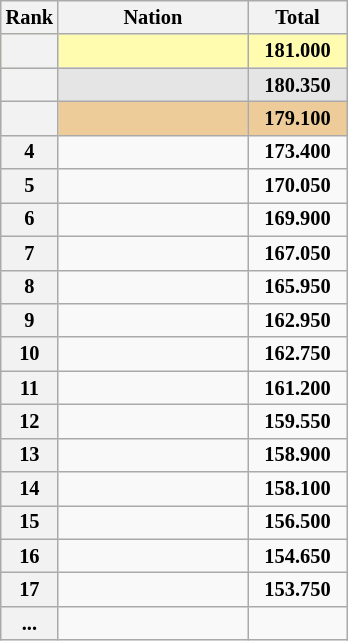<table class="wikitable sortable" style="text-align:center; font-size:85%">
<tr>
<th scope="col" style="width:20px;">Rank</th>
<th ! scope="col" style="width:120px;">Nation</th>
<th ! scope="col" style="width:60px;">Total</th>
</tr>
<tr bgcolor=fffcaf>
<th scope=row></th>
<td align=left></td>
<td><strong>181.000</strong></td>
</tr>
<tr bgcolor=e5e5e5>
<th scope=row></th>
<td align=left></td>
<td><strong>180.350</strong></td>
</tr>
<tr bgcolor=eecc99>
<th scope=row></th>
<td align=left></td>
<td><strong>179.100</strong></td>
</tr>
<tr>
<th>4</th>
<td align=left></td>
<td><strong>173.400</strong></td>
</tr>
<tr>
<th>5</th>
<td align=left></td>
<td><strong>170.050</strong></td>
</tr>
<tr>
<th>6</th>
<td align=left></td>
<td><strong>169.900</strong></td>
</tr>
<tr>
<th>7</th>
<td align=left></td>
<td><strong>167.050</strong></td>
</tr>
<tr>
<th>8</th>
<td align=left></td>
<td><strong>165.950</strong></td>
</tr>
<tr>
<th>9</th>
<td align=left></td>
<td><strong>162.950</strong></td>
</tr>
<tr>
<th>10</th>
<td align=left></td>
<td><strong>162.750</strong></td>
</tr>
<tr>
<th>11</th>
<td align=left></td>
<td><strong>161.200</strong></td>
</tr>
<tr>
<th>12</th>
<td align=left></td>
<td><strong>159.550</strong></td>
</tr>
<tr>
<th>13</th>
<td align=left></td>
<td><strong>158.900</strong></td>
</tr>
<tr>
<th>14</th>
<td align=left></td>
<td><strong>158.100</strong></td>
</tr>
<tr>
<th>15</th>
<td align=left></td>
<td><strong>156.500</strong></td>
</tr>
<tr>
<th>16</th>
<td align=left></td>
<td><strong>154.650</strong></td>
</tr>
<tr>
<th>17</th>
<td align=left></td>
<td><strong>153.750</strong></td>
</tr>
<tr>
<th>...</th>
<td></td>
<td></td>
</tr>
</table>
